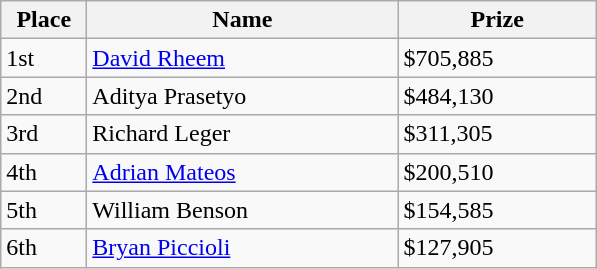<table class="wikitable">
<tr>
<th style="width:50px;">Place</th>
<th style="width:200px;">Name</th>
<th style="width:125px;">Prize</th>
</tr>
<tr>
<td>1st</td>
<td> <a href='#'>David Rheem</a></td>
<td>$705,885</td>
</tr>
<tr>
<td>2nd</td>
<td> Aditya Prasetyo</td>
<td>$484,130</td>
</tr>
<tr>
<td>3rd</td>
<td> Richard Leger</td>
<td>$311,305</td>
</tr>
<tr>
<td>4th</td>
<td> <a href='#'>Adrian Mateos</a></td>
<td>$200,510</td>
</tr>
<tr>
<td>5th</td>
<td> William Benson</td>
<td>$154,585</td>
</tr>
<tr>
<td>6th</td>
<td> <a href='#'>Bryan Piccioli</a></td>
<td>$127,905</td>
</tr>
</table>
